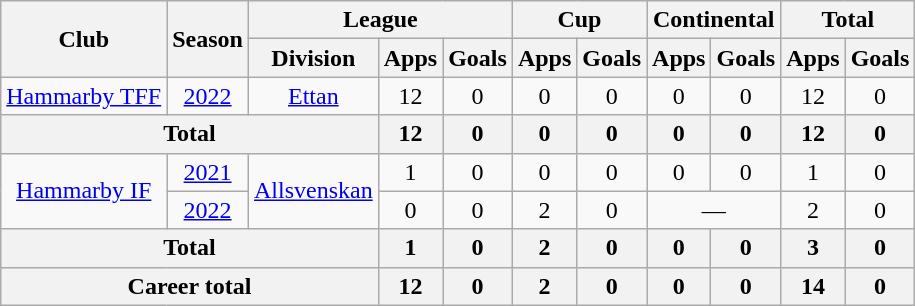<table class="wikitable" style="text-align:center;">
<tr>
<th rowspan="2">Club</th>
<th rowspan="2">Season</th>
<th colspan="3">League</th>
<th colspan="2">Cup</th>
<th colspan="2">Continental</th>
<th colspan="2">Total</th>
</tr>
<tr>
<th>Division</th>
<th>Apps</th>
<th>Goals</th>
<th>Apps</th>
<th>Goals</th>
<th>Apps</th>
<th>Goals</th>
<th>Apps</th>
<th>Goals</th>
</tr>
<tr>
<td><a href='#'>Hammarby TFF</a></td>
<td><a href='#'>2022</a></td>
<td><a href='#'>Ettan</a></td>
<td>12</td>
<td>0</td>
<td>0</td>
<td>0</td>
<td>0</td>
<td>0</td>
<td>12</td>
<td>0</td>
</tr>
<tr>
<th colspan="3">Total</th>
<th>12</th>
<th>0</th>
<th>0</th>
<th>0</th>
<th>0</th>
<th>0</th>
<th>12</th>
<th>0</th>
</tr>
<tr>
<td rowspan=2><a href='#'>Hammarby IF</a></td>
<td><a href='#'>2021</a></td>
<td rowspan="2" valign="center"><a href='#'>Allsvenskan</a></td>
<td>1</td>
<td>0</td>
<td>0</td>
<td>0</td>
<td>0</td>
<td>0</td>
<td>1</td>
<td>0</td>
</tr>
<tr>
<td><a href='#'>2022</a></td>
<td>0</td>
<td>0</td>
<td>2</td>
<td>0</td>
<td colspan="2">—</td>
<td>2</td>
<td>0</td>
</tr>
<tr>
<th colspan="3">Total</th>
<th>1</th>
<th>0</th>
<th>2</th>
<th>0</th>
<th>0</th>
<th>0</th>
<th>3</th>
<th>0</th>
</tr>
<tr>
<th colspan="3">Career total</th>
<th>12</th>
<th>0</th>
<th>2</th>
<th>0</th>
<th>0</th>
<th>0</th>
<th>14</th>
<th>0</th>
</tr>
</table>
